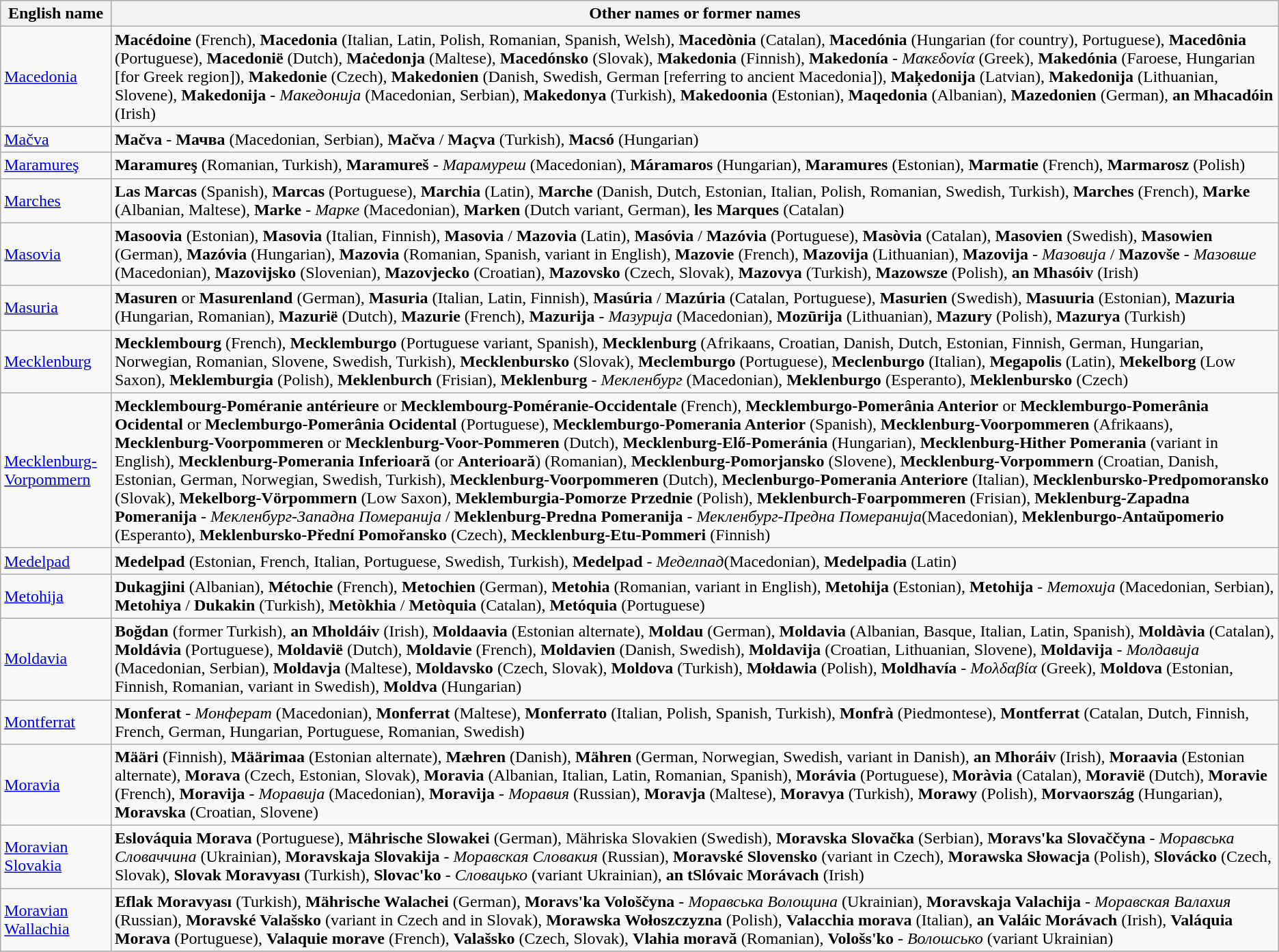<table class="wikitable">
<tr>
<th>English name</th>
<th>Other names or former names</th>
</tr>
<tr>
<td><a href='#'>Macedonia</a></td>
<td><strong>Macédoine</strong> (French), <strong>Macedonia</strong> (Italian, Latin, Polish, Romanian, Spanish, Welsh), <strong>Macedònia</strong> (Catalan), <strong>Macedónia</strong> (Hungarian (for country), Portuguese), <strong>Macedônia</strong> (Portuguese), <strong>Macedonië</strong> (Dutch), <strong>Maċedonja</strong> (Maltese), <strong>Macedónsko</strong> (Slovak), <strong>Makedonia</strong> (Finnish), <strong>Makedonía</strong> - <em>Μακεδονία</em> (Greek), <strong>Makedónia</strong> (Faroese, Hungarian [for Greek region]), <strong>Makedonie</strong> (Czech), <strong>Makedonien</strong> (Danish, Swedish, German [referring to ancient Macedonia]), <strong>Maķedonija</strong> (Latvian), <strong>Makedonija</strong> (Lithuanian, Slovene), <strong>Makedonija</strong> - <em>Македонија</em> (Macedonian, Serbian), <strong>Makedonya</strong> (Turkish), <strong>Makedoonia</strong> (Estonian), <strong>Maqedonia</strong> (Albanian), <strong>Mazedonien</strong> (German), <strong>an Mhacadóin</strong> (Irish)</td>
</tr>
<tr>
<td><a href='#'>Mačva</a></td>
<td><strong>Mačva</strong> - <strong>Мачва</strong> (Macedonian, Serbian), <strong>Mačva</strong> / <strong>Maçva</strong> (Turkish), <strong>Macsó</strong> (Hungarian)</td>
</tr>
<tr>
<td><a href='#'>Maramureş</a></td>
<td><strong>Maramureş</strong> (Romanian, Turkish), <strong>Maramureš</strong> - <em>Марамуреш</em> (Macedonian), <strong>Máramaros</strong> (Hungarian), <strong>Maramures</strong> (Estonian), <strong>Marmatie</strong> (French), <strong>Marmarosz</strong> (Polish)</td>
</tr>
<tr>
<td><a href='#'>Marches</a></td>
<td><strong>Las Marcas</strong> (Spanish), <strong>Marcas</strong> (Portuguese), <strong>Marchia</strong> (Latin), <strong>Marche</strong> (Danish, Dutch, Estonian, Italian, Polish, Romanian, Swedish, Turkish), <strong>Marches</strong> (French), <strong>Marke</strong> (Albanian, Maltese), <strong>Marke</strong> - <em>Марке</em> (Macedonian), <strong>Marken</strong> (Dutch variant, German), <strong>les Marques</strong> (Catalan)</td>
</tr>
<tr>
<td><a href='#'>Masovia</a></td>
<td><strong>Masoovia</strong> (Estonian), <strong>Masovia</strong> (Italian, Finnish), <strong>Masovia</strong> / <strong>Mazovia</strong> (Latin), <strong>Masóvia</strong> / <strong>Mazóvia</strong> (Portuguese), <strong>Masòvia</strong> (Catalan), <strong>Masovien</strong> (Swedish), <strong>Masowien</strong> (German), <strong>Mazóvia</strong> (Hungarian), <strong>Mazovia</strong> (Romanian, Spanish, variant in English), <strong>Mazovie</strong> (French), <strong>Mazovija</strong> (Lithuanian), <strong>Mazovija</strong> - <em>Мазовија</em> / <strong>Mazovše</strong> - <em>Мазовше</em> (Macedonian), <strong>Mazovijsko</strong> (Slovenian), <strong>Mazovjecko</strong> (Croatian), <strong>Mazovsko</strong> (Czech, Slovak), <strong>Mazovya</strong> (Turkish), <strong>Mazowsze</strong> (Polish), <strong>an Mhasóiv</strong> (Irish)</td>
</tr>
<tr>
<td><a href='#'>Masuria</a></td>
<td><strong>Masuren</strong> or <strong>Masurenland</strong> (German), <strong>Masuria</strong> (Italian, Latin, Finnish), <strong>Masúria</strong> / <strong>Mazúria</strong> (Catalan, Portuguese), <strong>Masurien</strong> (Swedish), <strong>Masuuria</strong> (Estonian), <strong>Mazuria</strong> (Hungarian, Romanian), <strong>Mazurië</strong> (Dutch), <strong>Mazurie</strong> (French), <strong>Mazurija</strong> - <em>Мазурија</em> (Macedonian), <strong>Mozūrija</strong> (Lithuanian), <strong>Mazury</strong> (Polish), <strong>Mazurya</strong> (Turkish)</td>
</tr>
<tr>
<td><a href='#'>Mecklenburg</a></td>
<td><strong>Mecklembourg</strong> (French), <strong>Mecklemburgo</strong> (Portuguese variant, Spanish), <strong>Mecklenburg</strong> (Afrikaans, Croatian, Danish, Dutch, Estonian, Finnish, German, Hungarian, Norwegian, Romanian, Slovene, Swedish, Turkish), <strong>Mecklenbursko</strong> (Slovak), <strong>Meclemburgo</strong> (Portuguese), <strong>Meclenburgo</strong> (Italian), <strong>Megapolis</strong> (Latin), <strong>Mekelborg</strong> (Low Saxon), <strong>Meklemburgia</strong> (Polish), <strong>Meklenburch</strong> (Frisian), <strong>Meklenburg</strong> - <em>Мекленбург</em> (Macedonian), <strong>Meklenburgo</strong> (Esperanto), <strong>Meklenbursko</strong> (Czech)</td>
</tr>
<tr>
<td><a href='#'>Mecklenburg-Vorpommern</a></td>
<td><strong>Mecklembourg-Poméranie antérieure</strong> or <strong>Mecklembourg-Poméranie-Occidentale</strong> (French), <strong>Mecklemburgo-Pomerânia Anterior</strong> or <strong>Mecklemburgo-Pomerânia Ocidental</strong> or <strong>Meclemburgo-Pomerânia Ocidental</strong> (Portuguese), <strong>Mecklemburgo-Pomerania Anterior</strong> (Spanish), <strong>Mecklenburg-Voorpommeren</strong> (Afrikaans), <strong>Mecklenburg-Voorpommeren</strong> or <strong>Mecklenburg-Voor-Pommeren</strong> (Dutch), <strong>Mecklenburg-Elő-Pomeránia</strong> (Hungarian), <strong>Mecklenburg-Hither Pomerania</strong> (variant in English), <strong>Mecklenburg-Pomerania Inferioară</strong> (or <strong>Anterioară</strong>) (Romanian), <strong>Mecklenburg-Pomorjansko</strong> (Slovene), <strong>Mecklenburg-Vorpommern</strong> (Croatian, Danish, Estonian, German, Norwegian, Swedish, Turkish), <strong>Mecklenburg-Voorpommeren</strong> (Dutch), <strong>Meclenburgo-Pomerania Anteriore</strong> (Italian), <strong>Mecklenbursko-Predpomoransko</strong> (Slovak), <strong>Mekelborg-Vörpommern</strong> (Low Saxon), <strong>Meklemburgia-Pomorze Przednie</strong> (Polish), <strong>Meklenburch-Foarpommeren</strong> (Frisian), <strong>Meklenburg-Zapadna Pomeranija</strong> - <em>Мекленбург-Западна Померанија</em> / <strong>Meklenburg-Predna Pomeranija</strong> - <em>Мекленбург-Предна Померанија</em>(Macedonian), <strong>Meklenburgo-Antaŭpomerio</strong> (Esperanto), <strong>Meklenbursko-Přední Pomořansko</strong> (Czech), <strong>Mecklenburg-Etu-Pommeri</strong> (Finnish)</td>
</tr>
<tr>
<td><a href='#'>Medelpad</a></td>
<td><strong>Medelpad</strong> (Estonian, French, Italian, Portuguese, Swedish, Turkish), <strong>Medelpad</strong> - <em>Меделпад</em>(Macedonian), <strong>Medelpadia</strong> (Latin)</td>
</tr>
<tr>
<td><a href='#'>Metohija</a></td>
<td><strong>Dukagjini</strong> (Albanian), <strong>Métochie</strong> (French), <strong>Metochien</strong> (German), <strong>Metohia</strong> (Romanian, variant in English), <strong>Metohija</strong> (Estonian), <strong>Metohija</strong> - <em>Метохија</em> (Macedonian, Serbian), <strong>Metohiya</strong> / <strong>Dukakin</strong> (Turkish), <strong>Metòkhia</strong> / <strong>Metòquia</strong> (Catalan), <strong>Metóquia</strong> (Portuguese)</td>
</tr>
<tr>
<td><a href='#'>Moldavia</a></td>
<td><strong>Boğdan</strong> (former Turkish), <strong>an Mholdáiv</strong> (Irish), <strong>Moldaavia</strong> (Estonian alternate), <strong>Moldau</strong> (German), <strong>Moldavia</strong> (Albanian, Basque, Italian, Latin, Spanish), <strong>Moldàvia</strong> (Catalan), <strong>Moldávia</strong> (Portuguese), <strong>Moldavië</strong> (Dutch), <strong>Moldavie</strong> (French), <strong>Moldavien</strong> (Danish, Swedish), <strong>Moldavija</strong> (Croatian, Lithuanian, Slovene), <strong>Moldavija</strong> - <em>Молдавија</em> (Macedonian, Serbian), <strong>Moldavja</strong> (Maltese), <strong>Moldavsko</strong> (Czech, Slovak), <strong>Moldova</strong> (Turkish), <strong>Mołdawia</strong> (Polish), <strong>Moldhavía</strong> - <em>Μολδαβία</em> (Greek), <strong>Moldova</strong> (Estonian, Finnish, Romanian, variant in Swedish), <strong>Moldva</strong> (Hungarian)</td>
</tr>
<tr>
<td><a href='#'>Montferrat</a></td>
<td><strong>Monferat</strong> - <em>Монферат</em> (Macedonian), <strong>Monferrat</strong> (Maltese), <strong>Monferrato</strong> (Italian, Polish, Spanish, Turkish), <strong>Monfrà</strong> (Piedmontese), <strong>Montferrat</strong> (Catalan, Dutch, Finnish, French, German, Hungarian, Portuguese, Romanian, Swedish)</td>
</tr>
<tr>
<td><a href='#'>Moravia</a></td>
<td><strong>Määri</strong> (Finnish), <strong>Määrimaa</strong> (Estonian alternate), <strong>Mæhren</strong> (Danish), <strong>Mähren</strong> (German, Norwegian, Swedish, variant in Danish), <strong>an Mhoráiv</strong> (Irish), <strong>Moraavia</strong> (Estonian alternate), <strong>Morava</strong> (Czech, Estonian, Slovak), <strong>Moravia</strong> (Albanian, Italian, Latin, Romanian, Spanish), <strong>Morávia</strong> (Portuguese), <strong>Moràvia</strong> (Catalan), <strong>Moravië</strong> (Dutch), <strong>Moravie</strong> (French), <strong>Moravija</strong> - <em>Моравија</em> (Macedonian), <strong>Moravija</strong> - <em>Моравия</em> (Russian), <strong>Moravja</strong> (Maltese), <strong>Moravya</strong> (Turkish), <strong>Morawy</strong> (Polish), <strong>Morvaország</strong> (Hungarian), <strong>Moravska</strong> (Croatian, Slovene)</td>
</tr>
<tr>
<td><a href='#'>Moravian Slovakia</a></td>
<td><strong>Eslováquia Morava</strong> (Portuguese), <strong>Mährische Slowakei</strong> (German), Mähriska Slovakien (Swedish), <strong>Moravska Slovačka</strong> (Serbian), <strong>Moravs'ka Slovaččyna</strong> - <em>Моравська Словаччина</em> (Ukrainian), <strong>Moravskaja Slovakija</strong> - <em>Моравская Словакия</em> (Russian), <strong>Moravské Slovensko</strong> (variant in Czech), <strong>Morawska Słowacja</strong> (Polish), <strong>Slovácko</strong> (Czech, Slovak), <strong>Slovak Moravyası</strong> (Turkish), <strong>Slovac'ko</strong> - <em>Словацько</em> (variant Ukrainian), <strong>an tSlóvaic Morávach</strong> (Irish)</td>
</tr>
<tr>
<td><a href='#'>Moravian Wallachia</a></td>
<td><strong>Eflak Moravyası</strong> (Turkish), <strong>Mährische Walachei</strong> (German), <strong>Moravs'ka Vološčyna</strong> - <em>Моравська Волощина</em> (Ukrainian), <strong>Moravskaja Valachija</strong> - <em>Моравская Валахия</em> (Russian), <strong>Moravské Valašsko</strong> (variant in Czech and in Slovak), <strong>Morawska Wołoszczyzna</strong> (Polish), <strong>Valacchia morava</strong> (Italian), <strong>an Valáic Morávach</strong> (Irish), <strong>Valáquia Morava</strong> (Portuguese), <strong>Valaquie morave</strong> (French), <strong>Valašsko</strong> (Czech, Slovak), <strong>Vlahia moravă</strong> (Romanian), <strong>Vološs'ko</strong> - <em>Волошсько</em> (variant Ukrainian)</td>
</tr>
</table>
